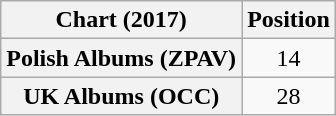<table class="wikitable sortable plainrowheaders" style="text-align:center">
<tr>
<th scope="col">Chart (2017)</th>
<th scope="col">Position</th>
</tr>
<tr>
<th scope="row">Polish Albums (ZPAV)</th>
<td>14</td>
</tr>
<tr>
<th scope="row">UK Albums (OCC)</th>
<td>28</td>
</tr>
</table>
